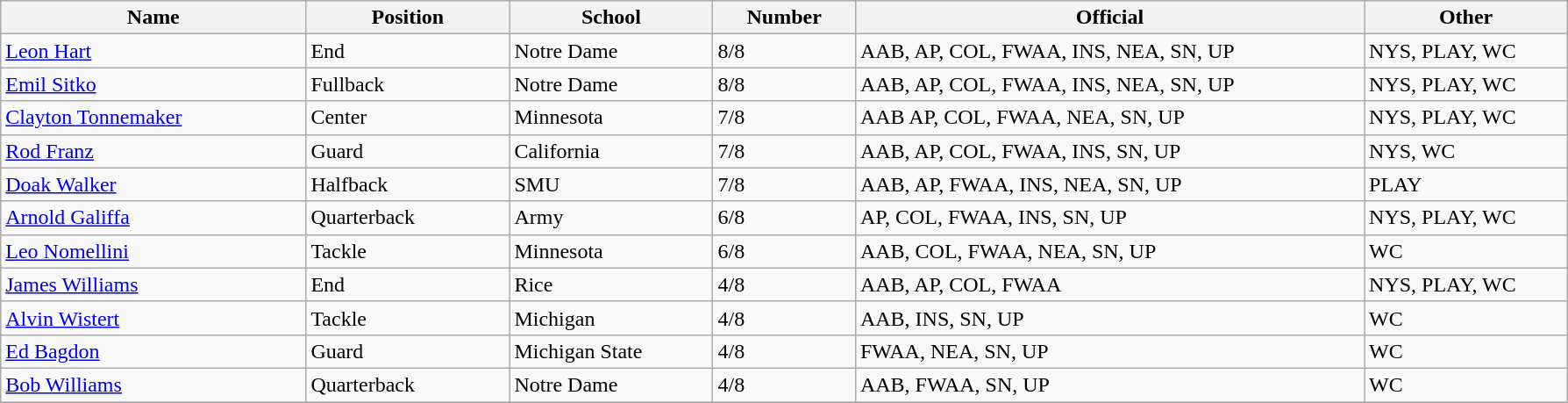<table class="wikitable sortable">
<tr>
<th bgcolor="#DDDDFF" width="15%">Name</th>
<th bgcolor="#DDDDFF" width="10%">Position</th>
<th bgcolor="#DDDDFF" width="10%">School</th>
<th bgcolor="#DDDDFF" width="7%">Number</th>
<th bgcolor="#DDDDFF" width="25%">Official</th>
<th bgcolor="#DDDDFF" width="10%">Other</th>
</tr>
<tr align="left">
<td><a href='#'>Leon Hart</a></td>
<td>End</td>
<td>Notre Dame</td>
<td>8/8</td>
<td>AAB, AP, COL, FWAA, INS, NEA, SN, UP</td>
<td>NYS, PLAY, WC</td>
</tr>
<tr align="left">
<td><a href='#'>Emil Sitko</a></td>
<td>Fullback</td>
<td>Notre Dame</td>
<td>8/8</td>
<td>AAB, AP, COL, FWAA, INS, NEA, SN, UP</td>
<td>NYS, PLAY, WC</td>
</tr>
<tr align="left">
<td><a href='#'>Clayton Tonnemaker</a></td>
<td>Center</td>
<td>Minnesota</td>
<td>7/8</td>
<td>AAB AP, COL, FWAA, NEA, SN, UP</td>
<td>NYS, PLAY, WC</td>
</tr>
<tr align="left">
<td><a href='#'>Rod Franz</a></td>
<td>Guard</td>
<td>California</td>
<td>7/8</td>
<td>AAB, AP, COL, FWAA, INS, SN, UP</td>
<td>NYS, WC</td>
</tr>
<tr align="left">
<td><a href='#'>Doak Walker</a></td>
<td>Halfback</td>
<td>SMU</td>
<td>7/8</td>
<td>AAB, AP, FWAA, INS, NEA, SN, UP</td>
<td>PLAY</td>
</tr>
<tr align="left">
<td><a href='#'>Arnold Galiffa</a></td>
<td>Quarterback</td>
<td>Army</td>
<td>6/8</td>
<td>AP, COL, FWAA, INS, SN, UP</td>
<td>NYS, PLAY, WC</td>
</tr>
<tr align="left">
<td><a href='#'>Leo Nomellini</a></td>
<td>Tackle</td>
<td>Minnesota</td>
<td>6/8</td>
<td>AAB, COL, FWAA, NEA, SN, UP</td>
<td>WC</td>
</tr>
<tr align="left">
<td><a href='#'>James Williams</a></td>
<td>End</td>
<td>Rice</td>
<td>4/8</td>
<td>AAB, AP, COL, FWAA</td>
<td>NYS, PLAY, WC</td>
</tr>
<tr align="left">
<td><a href='#'>Alvin Wistert</a></td>
<td>Tackle</td>
<td>Michigan</td>
<td>4/8</td>
<td>AAB, INS, SN, UP</td>
<td>WC</td>
</tr>
<tr align="left">
<td><a href='#'>Ed Bagdon</a></td>
<td>Guard</td>
<td>Michigan State</td>
<td>4/8</td>
<td>FWAA, NEA, SN, UP</td>
<td>WC</td>
</tr>
<tr align="left">
<td><a href='#'>Bob Williams</a></td>
<td>Quarterback</td>
<td>Notre Dame</td>
<td>4/8</td>
<td>AAB, FWAA, SN, UP</td>
<td>WC</td>
</tr>
<tr align="left">
</tr>
</table>
